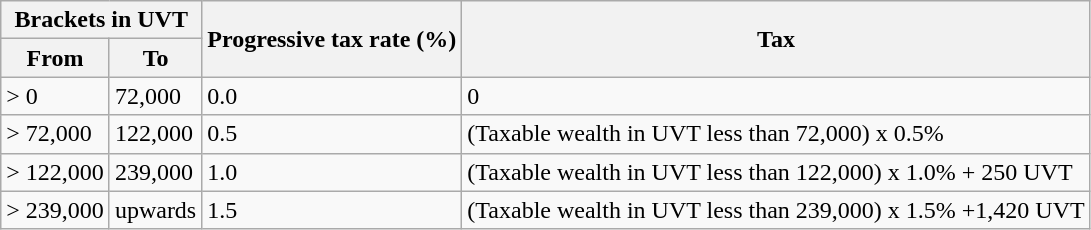<table class="wikitable">
<tr>
<th colspan="2">Brackets in UVT</th>
<th rowspan="2">Progressive tax rate (%)</th>
<th rowspan="2">Tax</th>
</tr>
<tr>
<th>From</th>
<th>To</th>
</tr>
<tr>
<td>> 0</td>
<td>72,000</td>
<td>0.0</td>
<td>0</td>
</tr>
<tr>
<td>> 72,000</td>
<td>122,000</td>
<td>0.5</td>
<td>(Taxable wealth in UVT less than 72,000) x 0.5%</td>
</tr>
<tr>
<td>> 122,000</td>
<td>239,000</td>
<td>1.0</td>
<td>(Taxable wealth in UVT less than 122,000) x 1.0% + 250 UVT</td>
</tr>
<tr>
<td>> 239,000</td>
<td>upwards</td>
<td>1.5</td>
<td>(Taxable wealth in UVT less than 239,000) x 1.5% +1,420 UVT</td>
</tr>
</table>
